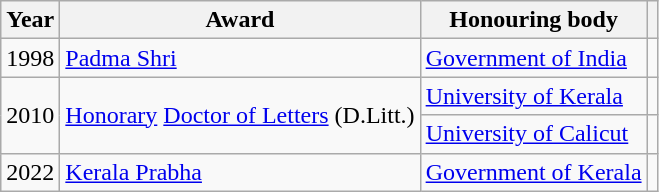<table class="wikitable">
<tr>
<th>Year</th>
<th>Award</th>
<th>Honouring body</th>
<th></th>
</tr>
<tr>
<td>1998</td>
<td><a href='#'>Padma Shri</a></td>
<td><a href='#'>Government of India</a></td>
<td></td>
</tr>
<tr>
<td rowspan="2">2010</td>
<td rowspan="2"><a href='#'>Honorary</a> <a href='#'>Doctor of Letters</a> (D.Litt.)</td>
<td><a href='#'>University of Kerala</a></td>
<td></td>
</tr>
<tr>
<td><a href='#'>University of Calicut</a></td>
<td></td>
</tr>
<tr>
<td>2022</td>
<td><a href='#'>Kerala Prabha</a></td>
<td><a href='#'>Government of Kerala</a></td>
<td></td>
</tr>
</table>
